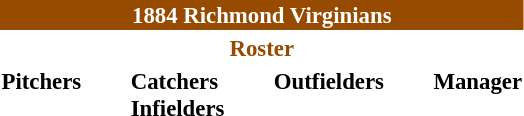<table class="toccolours" style="font-size: 95%;">
<tr>
<th colspan="10" style="background-color: #964B00; color: white; text-align: center;">1884 Richmond Virginians</th>
</tr>
<tr>
<td colspan="10" style="background-color: white; color: #964B00; text-align: center;"><strong>Roster</strong></td>
</tr>
<tr>
<td valign="top"><strong>Pitchers</strong><br>


</td>
<td width="25px"></td>
<td valign="top"><strong>Catchers</strong><br>



<strong>Infielders</strong>





</td>
<td width="25px"></td>
<td valign="top"><strong>Outfielders</strong><br>



</td>
<td width="25px"></td>
<td valign="top"><strong>Manager</strong><br></td>
</tr>
</table>
